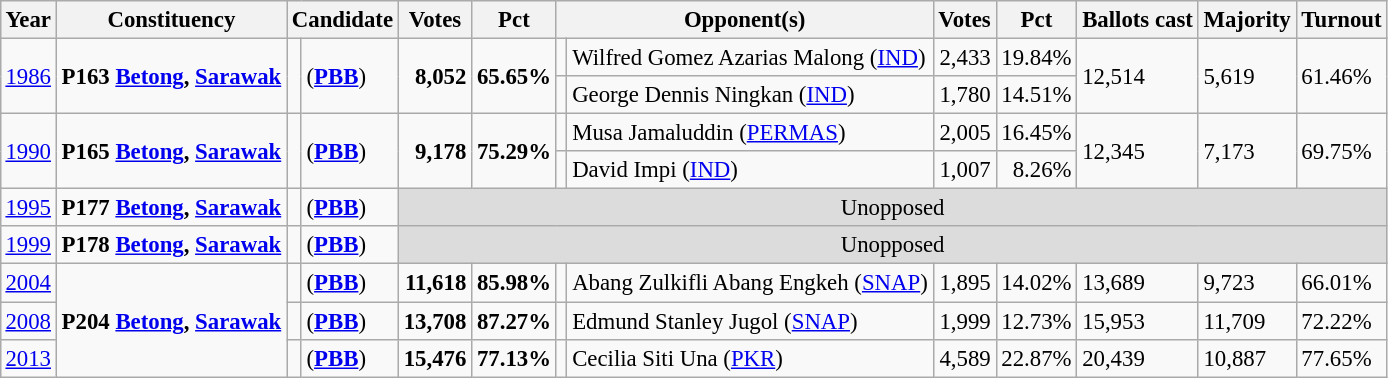<table class="wikitable" style="margin:0.5em ; font-size:95%">
<tr>
<th>Year</th>
<th>Constituency</th>
<th colspan=2>Candidate</th>
<th>Votes</th>
<th>Pct</th>
<th colspan=2>Opponent(s)</th>
<th>Votes</th>
<th>Pct</th>
<th>Ballots cast</th>
<th>Majority</th>
<th>Turnout</th>
</tr>
<tr>
<td rowspan=2><a href='#'>1986</a></td>
<td rowspan=2><strong>P163 <a href='#'>Betong</a>, <a href='#'>Sarawak</a></strong></td>
<td rowspan=2 ></td>
<td rowspan=2> (<a href='#'><strong>PBB</strong></a>)</td>
<td rowspan=2 align="right"><strong>8,052</strong></td>
<td rowspan=2><strong>65.65%</strong></td>
<td></td>
<td>Wilfred Gomez Azarias Malong (<a href='#'>IND</a>)</td>
<td align="right">2,433</td>
<td>19.84%</td>
<td rowspan=2>12,514</td>
<td rowspan=2>5,619</td>
<td rowspan=2>61.46%</td>
</tr>
<tr>
<td></td>
<td>George Dennis Ningkan (<a href='#'>IND</a>)</td>
<td align=right>1,780</td>
<td>14.51%</td>
</tr>
<tr>
<td rowspan=2><a href='#'>1990</a></td>
<td rowspan=2><strong>P165 <a href='#'>Betong</a>, <a href='#'>Sarawak</a></strong></td>
<td rowspan=2 ></td>
<td rowspan=2> (<a href='#'><strong>PBB</strong></a>)</td>
<td rowspan=2 align="right"><strong>9,178</strong></td>
<td rowspan=2><strong>75.29%</strong></td>
<td bgcolor=></td>
<td>Musa Jamaluddin (<a href='#'>PERMAS</a>)</td>
<td align="right">2,005</td>
<td>16.45%</td>
<td rowspan=2>12,345</td>
<td rowspan=2>7,173</td>
<td rowspan=2>69.75%</td>
</tr>
<tr>
<td></td>
<td>David Impi (<a href='#'>IND</a>)</td>
<td align=right>1,007</td>
<td align=right>8.26%</td>
</tr>
<tr>
<td><a href='#'>1995</a></td>
<td><strong>P177 <a href='#'>Betong</a>, <a href='#'>Sarawak</a></strong></td>
<td></td>
<td> (<a href='#'><strong>PBB</strong></a>)</td>
<td colspan=9 style="background:#dcdcdc; text-align:center;">Unopposed</td>
</tr>
<tr>
<td><a href='#'>1999</a></td>
<td><strong>P178 <a href='#'>Betong</a>, <a href='#'>Sarawak</a></strong></td>
<td></td>
<td> (<a href='#'><strong>PBB</strong></a>)</td>
<td colspan=9 style="background:#dcdcdc; text-align:center;">Unopposed</td>
</tr>
<tr>
<td><a href='#'>2004</a></td>
<td rowspan=3><strong>P204 <a href='#'>Betong</a>, <a href='#'>Sarawak</a></strong></td>
<td></td>
<td> (<a href='#'><strong>PBB</strong></a>)</td>
<td align="right"><strong>11,618</strong></td>
<td><strong>85.98%</strong></td>
<td bgcolor=></td>
<td>Abang Zulkifli Abang Engkeh (<a href='#'>SNAP</a>)</td>
<td align="right">1,895</td>
<td>14.02%</td>
<td>13,689</td>
<td>9,723</td>
<td>66.01%</td>
</tr>
<tr>
<td><a href='#'>2008</a></td>
<td></td>
<td> (<a href='#'><strong>PBB</strong></a>)</td>
<td align="right"><strong>13,708</strong></td>
<td><strong>87.27%</strong></td>
<td bgcolor=></td>
<td>Edmund Stanley Jugol (<a href='#'>SNAP</a>)</td>
<td align="right">1,999</td>
<td>12.73%</td>
<td>15,953</td>
<td>11,709</td>
<td>72.22%</td>
</tr>
<tr>
<td><a href='#'>2013</a></td>
<td></td>
<td> (<a href='#'><strong>PBB</strong></a>)</td>
<td align="right"><strong>15,476</strong></td>
<td><strong>77.13%</strong></td>
<td></td>
<td>Cecilia Siti Una (<a href='#'>PKR</a>)</td>
<td align="right">4,589</td>
<td>22.87%</td>
<td>20,439</td>
<td>10,887</td>
<td>77.65%</td>
</tr>
</table>
